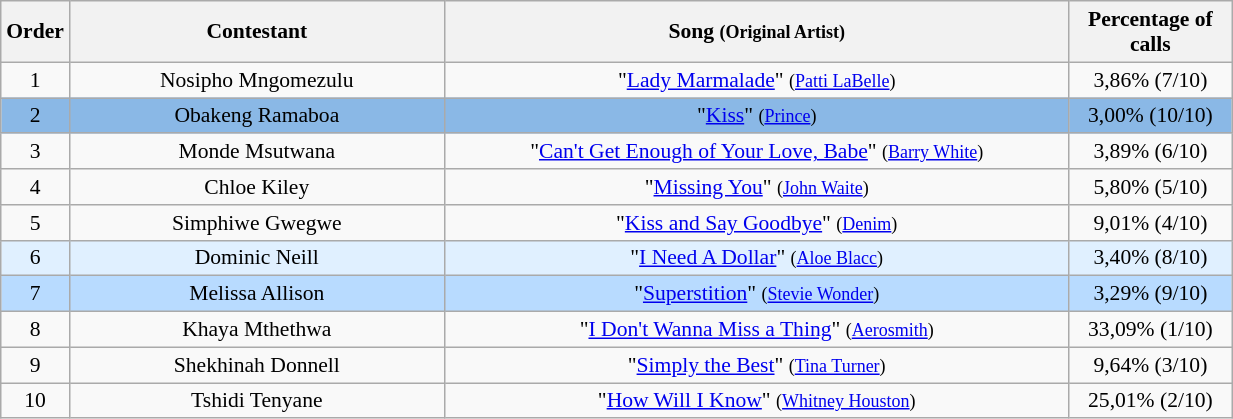<table class="wikitable" style="font-size:90%; width:65%; text-align: center;">
<tr>
<th width="05%">Order</th>
<th width="30%">Contestant</th>
<th width="50%">Song <small>(Original Artist)</small></th>
<th width="13%">Percentage of calls</th>
</tr>
<tr>
<td>1</td>
<td>Nosipho Mngomezulu</td>
<td>"<a href='#'>Lady Marmalade</a>" <small>(<a href='#'>Patti LaBelle</a>)</small></td>
<td>3,86% (7/10)</td>
</tr>
<tr bgcolor="#8AB8E6">
<td>2</td>
<td>Obakeng Ramaboa</td>
<td>"<a href='#'>Kiss</a>" <small>(<a href='#'>Prince</a>)</small></td>
<td>3,00% (10/10)</td>
</tr>
<tr>
<td>3</td>
<td>Monde Msutwana</td>
<td>"<a href='#'>Can't Get Enough of Your Love, Babe</a>" <small>(<a href='#'>Barry White</a>)</small></td>
<td>3,89% (6/10)</td>
</tr>
<tr>
<td>4</td>
<td>Chloe Kiley</td>
<td>"<a href='#'>Missing You</a>" <small>(<a href='#'>John Waite</a>)</small></td>
<td>5,80% (5/10)</td>
</tr>
<tr>
<td>5</td>
<td>Simphiwe Gwegwe</td>
<td>"<a href='#'>Kiss and Say Goodbye</a>" <small>(<a href='#'>Denim</a>)</small></td>
<td>9,01% (4/10)</td>
</tr>
<tr bgcolor="#E0F0FF">
<td>6</td>
<td>Dominic Neill</td>
<td>"<a href='#'>I Need A Dollar</a>" <small>(<a href='#'>Aloe Blacc</a>)</small></td>
<td>3,40% (8/10)</td>
</tr>
<tr bgcolor="#B8DBFF">
<td>7</td>
<td>Melissa Allison</td>
<td>"<a href='#'>Superstition</a>" <small>(<a href='#'>Stevie Wonder</a>)</small></td>
<td>3,29% (9/10)</td>
</tr>
<tr>
<td>8</td>
<td>Khaya Mthethwa</td>
<td>"<a href='#'>I Don't Wanna Miss a Thing</a>" <small>(<a href='#'>Aerosmith</a>)</small></td>
<td>33,09% (1/10)</td>
</tr>
<tr>
<td>9</td>
<td>Shekhinah Donnell</td>
<td>"<a href='#'>Simply the Best</a>" <small>(<a href='#'>Tina Turner</a>)</small></td>
<td>9,64% (3/10)</td>
</tr>
<tr>
<td>10</td>
<td>Tshidi Tenyane</td>
<td>"<a href='#'>How Will I Know</a>" <small>(<a href='#'>Whitney Houston</a>)</small></td>
<td>25,01% (2/10)</td>
</tr>
</table>
